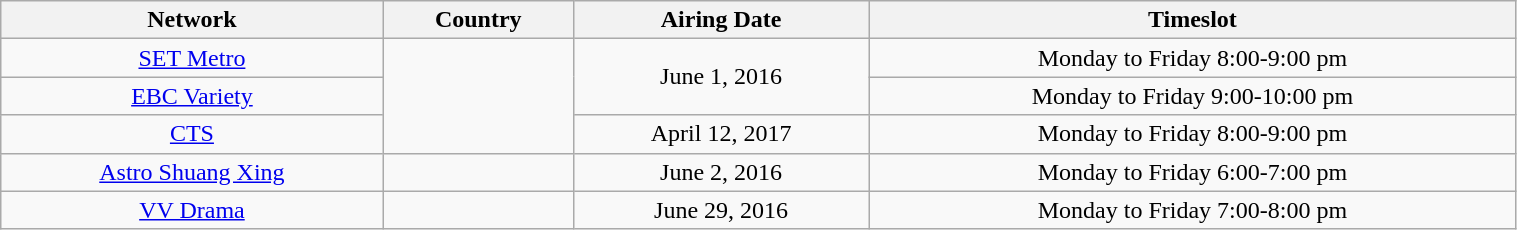<table class="wikitable" style="text-align:center;width:80%;">
<tr>
<th>Network</th>
<th>Country</th>
<th>Airing Date</th>
<th>Timeslot</th>
</tr>
<tr>
<td><a href='#'>SET Metro</a></td>
<td rowspan=3></td>
<td rowspan=2>June 1, 2016</td>
<td>Monday to Friday 8:00-9:00 pm</td>
</tr>
<tr>
<td><a href='#'>EBC Variety</a></td>
<td>Monday to Friday 9:00-10:00 pm</td>
</tr>
<tr>
<td><a href='#'>CTS</a></td>
<td>April 12, 2017</td>
<td>Monday to Friday 8:00-9:00 pm</td>
</tr>
<tr>
<td><a href='#'>Astro Shuang Xing</a></td>
<td></td>
<td>June 2, 2016</td>
<td>Monday to Friday 6:00-7:00 pm</td>
</tr>
<tr>
<td><a href='#'>VV Drama</a></td>
<td></td>
<td>June 29, 2016</td>
<td>Monday to Friday 7:00-8:00 pm</td>
</tr>
</table>
